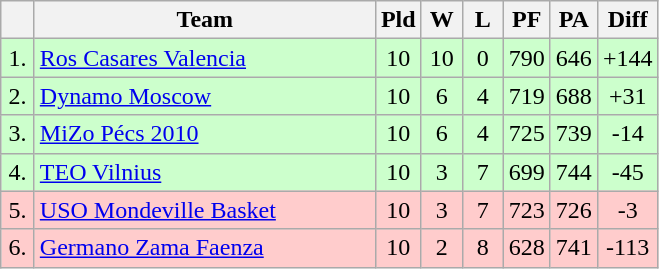<table class=wikitable style="text-align:center">
<tr>
<th width=15></th>
<th width=220>Team</th>
<th width=20>Pld</th>
<th width=20>W</th>
<th width=20>L</th>
<th width=20>PF</th>
<th width=20>PA</th>
<th width=30>Diff</th>
</tr>
<tr style="background: #ccffcc;">
<td>1.</td>
<td align=left> <a href='#'>Ros Casares Valencia</a></td>
<td>10</td>
<td>10</td>
<td>0</td>
<td>790</td>
<td>646</td>
<td>+144</td>
</tr>
<tr style="background: #ccffcc;">
<td>2.</td>
<td align=left> <a href='#'>Dynamo Moscow</a></td>
<td>10</td>
<td>6</td>
<td>4</td>
<td>719</td>
<td>688</td>
<td>+31</td>
</tr>
<tr style="background: #ccffcc;">
<td>3.</td>
<td align=left> <a href='#'>MiZo Pécs 2010</a></td>
<td>10</td>
<td>6</td>
<td>4</td>
<td>725</td>
<td>739</td>
<td>-14</td>
</tr>
<tr style="background: #ccffcc;">
<td>4.</td>
<td align=left> <a href='#'>TEO Vilnius</a></td>
<td>10</td>
<td>3</td>
<td>7</td>
<td>699</td>
<td>744</td>
<td>-45</td>
</tr>
<tr style="background: #ffcccc;">
<td>5.</td>
<td align=left> <a href='#'>USO Mondeville Basket</a></td>
<td>10</td>
<td>3</td>
<td>7</td>
<td>723</td>
<td>726</td>
<td>-3</td>
</tr>
<tr style="background: #ffcccc;">
<td>6.</td>
<td align=left> <a href='#'>Germano Zama Faenza</a></td>
<td>10</td>
<td>2</td>
<td>8</td>
<td>628</td>
<td>741</td>
<td>-113</td>
</tr>
</table>
